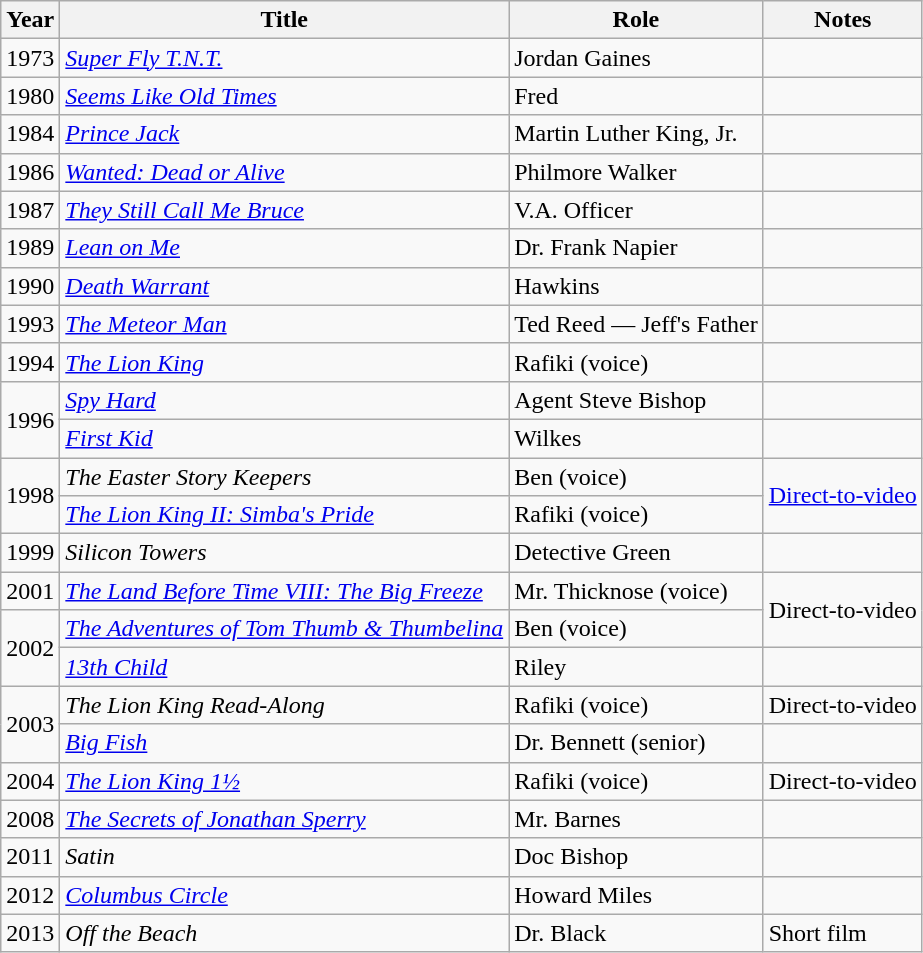<table class="wikitable sortable">
<tr>
<th>Year</th>
<th>Title</th>
<th>Role</th>
<th>Notes</th>
</tr>
<tr>
<td>1973</td>
<td><em><a href='#'>Super Fly T.N.T.</a></em></td>
<td>Jordan Gaines</td>
<td></td>
</tr>
<tr>
<td>1980</td>
<td><em><a href='#'>Seems Like Old Times</a></em></td>
<td>Fred</td>
<td></td>
</tr>
<tr>
<td>1984</td>
<td><em><a href='#'>Prince Jack</a></em></td>
<td>Martin Luther King, Jr.</td>
<td></td>
</tr>
<tr>
<td>1986</td>
<td><em><a href='#'>Wanted: Dead or Alive</a></em></td>
<td>Philmore Walker</td>
<td></td>
</tr>
<tr>
<td>1987</td>
<td><em><a href='#'>They Still Call Me Bruce</a></em></td>
<td>V.A. Officer</td>
<td></td>
</tr>
<tr>
<td>1989</td>
<td><em><a href='#'>Lean on Me</a></em></td>
<td>Dr. Frank Napier</td>
<td></td>
</tr>
<tr>
<td>1990</td>
<td><em><a href='#'>Death Warrant</a></em></td>
<td>Hawkins</td>
<td></td>
</tr>
<tr>
<td>1993</td>
<td><em><a href='#'>The Meteor Man</a></em></td>
<td>Ted Reed — Jeff's Father</td>
<td></td>
</tr>
<tr>
<td>1994</td>
<td><em><a href='#'>The Lion King</a></em></td>
<td>Rafiki (voice)</td>
<td></td>
</tr>
<tr>
<td rowspan="2">1996</td>
<td><em><a href='#'>Spy Hard</a></em></td>
<td>Agent Steve Bishop</td>
<td></td>
</tr>
<tr>
<td><em><a href='#'>First Kid</a></em></td>
<td>Wilkes</td>
<td></td>
</tr>
<tr>
<td rowspan="2">1998</td>
<td><em>The Easter Story Keepers</em></td>
<td>Ben (voice)</td>
<td rowspan="2"><a href='#'>Direct-to-video</a></td>
</tr>
<tr>
<td><em><a href='#'>The Lion King II: Simba's Pride</a></em></td>
<td>Rafiki (voice)</td>
</tr>
<tr>
<td>1999</td>
<td><em>Silicon Towers</em></td>
<td>Detective Green</td>
</tr>
<tr>
<td>2001</td>
<td><em><a href='#'>The Land Before Time VIII: The Big Freeze</a></em></td>
<td>Mr. Thicknose (voice)</td>
<td rowspan="2">Direct-to-video</td>
</tr>
<tr>
<td rowspan="2">2002</td>
<td><em><a href='#'>The Adventures of Tom Thumb & Thumbelina</a></em></td>
<td>Ben (voice)</td>
</tr>
<tr>
<td><em><a href='#'>13th Child</a></em></td>
<td>Riley</td>
<td></td>
</tr>
<tr>
<td rowspan="2">2003</td>
<td><em>The Lion King Read-Along</em></td>
<td>Rafiki (voice)</td>
<td>Direct-to-video</td>
</tr>
<tr>
<td><em><a href='#'>Big Fish</a></em></td>
<td>Dr. Bennett (senior)</td>
<td></td>
</tr>
<tr>
<td>2004</td>
<td><em><a href='#'>The Lion King 1½</a></em></td>
<td>Rafiki (voice)</td>
<td>Direct-to-video</td>
</tr>
<tr>
<td>2008</td>
<td><em><a href='#'>The Secrets of Jonathan Sperry</a></em></td>
<td>Mr. Barnes</td>
<td></td>
</tr>
<tr>
<td>2011</td>
<td><em>Satin</em></td>
<td>Doc Bishop</td>
<td></td>
</tr>
<tr>
<td>2012</td>
<td><em><a href='#'>Columbus Circle</a></em></td>
<td>Howard Miles</td>
<td></td>
</tr>
<tr>
<td>2013</td>
<td><em>Off the Beach</em></td>
<td>Dr. Black</td>
<td>Short film</td>
</tr>
</table>
